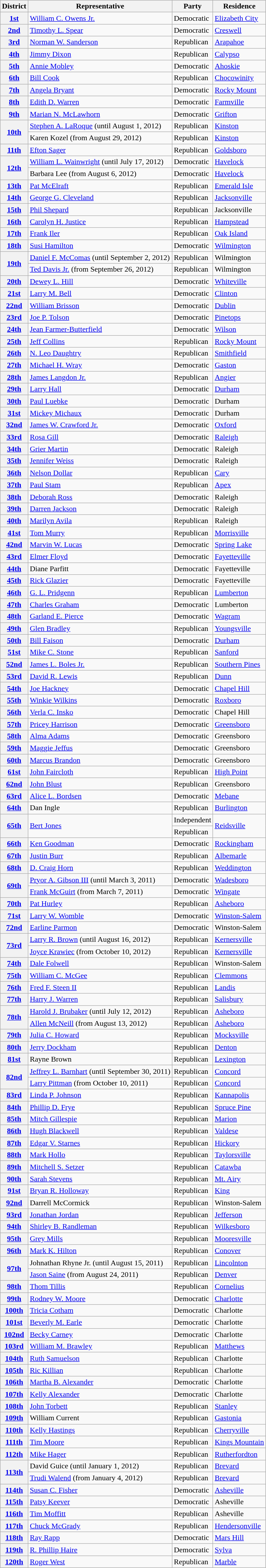<table class="wikitable sortable">
<tr>
<th>District</th>
<th>Representative</th>
<th>Party</th>
<th>Residence</th>
</tr>
<tr>
<th><a href='#'>1st</a></th>
<td data-sort-value="Owens, William C."><a href='#'>William C. Owens Jr.</a></td>
<td>Democratic</td>
<td><a href='#'>Elizabeth City</a></td>
</tr>
<tr>
<th><a href='#'>2nd</a></th>
<td data-sort-value="Spear, Timothy"><a href='#'>Timothy L. Spear</a></td>
<td>Democratic</td>
<td><a href='#'>Creswell</a></td>
</tr>
<tr>
<th><a href='#'>3rd</a></th>
<td data-sort-value="Sanderson, Norman W."><a href='#'>Norman W. Sanderson</a></td>
<td>Republican</td>
<td><a href='#'>Arapahoe</a></td>
</tr>
<tr>
<th><a href='#'>4th</a></th>
<td data-sort-value="Dixon, Jimmy"><a href='#'>Jimmy Dixon</a></td>
<td>Republican</td>
<td><a href='#'>Calypso</a></td>
</tr>
<tr>
<th><a href='#'>5th</a></th>
<td data-sort-value="Mobley, Annie"><a href='#'>Annie Mobley</a></td>
<td>Democratic</td>
<td><a href='#'>Ahoskie</a></td>
</tr>
<tr>
<th><a href='#'>6th</a></th>
<td data-sort-value="Cook, Bill"><a href='#'>Bill Cook</a></td>
<td>Republican</td>
<td><a href='#'>Chocowinity</a></td>
</tr>
<tr>
<th><a href='#'>7th</a></th>
<td data-sort-value="Bryant, Angela"><a href='#'>Angela Bryant</a></td>
<td>Democratic</td>
<td><a href='#'>Rocky Mount</a></td>
</tr>
<tr>
<th><a href='#'>8th</a></th>
<td data-sort-value="Warren, Edith"><a href='#'>Edith D. Warren</a></td>
<td>Democratic</td>
<td><a href='#'>Farmville</a></td>
</tr>
<tr>
<th><a href='#'>9th</a></th>
<td data-sort-value="McLawhorn, Mrian"><a href='#'>Marian N. McLawhorn</a></td>
<td>Democratic</td>
<td><a href='#'>Grifton</a></td>
</tr>
<tr>
<th rowspan=2><a href='#'>10th</a></th>
<td data-sort-value="LaRoque, Stephen"><a href='#'>Stephen A. LaRoque</a> (until August 1, 2012)</td>
<td>Republican</td>
<td><a href='#'>Kinston</a></td>
</tr>
<tr>
<td data-sort-value="Kozel, Karen">Karen Kozel (from August 29, 2012)</td>
<td>Republican</td>
<td><a href='#'>Kinston</a></td>
</tr>
<tr>
<th><a href='#'>11th</a></th>
<td data-sort-value="Sager, Efton"><a href='#'>Efton Sager</a></td>
<td>Republican</td>
<td><a href='#'>Goldsboro</a></td>
</tr>
<tr>
<th rowspan=2><a href='#'>12th</a></th>
<td data-sort-value="Wainwright, William"><a href='#'>William L. Wainwright</a> (until July 17, 2012)</td>
<td>Democratic</td>
<td><a href='#'>Havelock</a></td>
</tr>
<tr>
<td data-sort-value="Lee, Barbara">Barbara Lee (from August 6, 2012)</td>
<td>Democratic</td>
<td><a href='#'>Havelock</a></td>
</tr>
<tr>
<th><a href='#'>13th</a></th>
<td data-sort-value="McElraft, Pat"><a href='#'>Pat McElraft</a></td>
<td>Republican</td>
<td><a href='#'>Emerald Isle</a></td>
</tr>
<tr>
<th><a href='#'>14th</a></th>
<td data-sort-value="Cleveland, George"><a href='#'>George G. Cleveland</a></td>
<td>Republican</td>
<td><a href='#'>Jacksonville</a></td>
</tr>
<tr>
<th><a href='#'>15th</a></th>
<td data-sort-value="Shepard, Phil"><a href='#'>Phil Shepard</a></td>
<td>Republican</td>
<td>Jacksonville</td>
</tr>
<tr>
<th><a href='#'>16th</a></th>
<td data-sort-value="Justice, Carolyn"><a href='#'>Carolyn H. Justice</a></td>
<td>Republican</td>
<td><a href='#'>Hampstead</a></td>
</tr>
<tr>
<th><a href='#'>17th</a></th>
<td data-sort-value="Iler, Frank"><a href='#'>Frank Iler</a></td>
<td>Republican</td>
<td><a href='#'>Oak Island</a></td>
</tr>
<tr>
<th><a href='#'>18th</a></th>
<td data-sort-value="Hamilton, Susi"><a href='#'>Susi Hamilton</a></td>
<td>Democratic</td>
<td><a href='#'>Wilmington</a></td>
</tr>
<tr>
<th rowspan=2><a href='#'>19th</a></th>
<td data-sort-value="McComas, Daniel"><a href='#'>Daniel F. McComas</a> (until September 2, 2012)</td>
<td>Republican</td>
<td>Wilmington</td>
</tr>
<tr>
<td data-sort-value="Davis, Ted Jr."><a href='#'>Ted Davis Jr.</a> (from September 26, 2012)</td>
<td>Republican</td>
<td>Wilmington</td>
</tr>
<tr>
<th><a href='#'>20th</a></th>
<td data-sort-value="Hill, Dewey"><a href='#'>Dewey L. Hill</a></td>
<td>Democratic</td>
<td><a href='#'>Whiteville</a></td>
</tr>
<tr>
<th><a href='#'>21st</a></th>
<td data-sort-value="Bell, Larry"><a href='#'>Larry M. Bell</a></td>
<td>Democratic</td>
<td><a href='#'>Clinton</a></td>
</tr>
<tr>
<th><a href='#'>22nd</a></th>
<td data-sort-value="Brisson, William"><a href='#'>William Brisson</a></td>
<td>Democratic</td>
<td><a href='#'>Dublin</a></td>
</tr>
<tr>
<th><a href='#'>23rd</a></th>
<td data-sort-value="Tolson, Joe"><a href='#'>Joe P. Tolson</a></td>
<td>Democratic</td>
<td><a href='#'>Pinetops</a></td>
</tr>
<tr>
<th><a href='#'>24th</a></th>
<td data-sort-value="Farmer-Butterfield, Jean"><a href='#'>Jean Farmer-Butterfield</a></td>
<td>Democratic</td>
<td><a href='#'>Wilson</a></td>
</tr>
<tr>
<th><a href='#'>25th</a></th>
<td data-sort-value="Collins, Jeff"><a href='#'>Jeff Collins</a></td>
<td>Republican</td>
<td><a href='#'>Rocky Mount</a></td>
</tr>
<tr>
<th><a href='#'>26th</a></th>
<td data-sort-value="Daughtry, Leo"><a href='#'>N. Leo Daughtry</a></td>
<td>Republican</td>
<td><a href='#'>Smithfield</a></td>
</tr>
<tr>
<th><a href='#'>27th</a></th>
<td data-sort-value="Wray, Michael"><a href='#'>Michael H. Wray</a></td>
<td>Democratic</td>
<td><a href='#'>Gaston</a></td>
</tr>
<tr>
<th><a href='#'>28th</a></th>
<td data-sort-value="Langdon, James Jr."><a href='#'>James Langdon Jr.</a></td>
<td>Republican</td>
<td><a href='#'>Angier</a></td>
</tr>
<tr>
<th><a href='#'>29th</a></th>
<td data-sort-value="Hall, Larry"><a href='#'>Larry Hall</a></td>
<td>Democratic</td>
<td><a href='#'>Durham</a></td>
</tr>
<tr>
<th><a href='#'>30th</a></th>
<td data-sort-value="Luebke, Paul"><a href='#'>Paul Luebke</a></td>
<td>Democratic</td>
<td>Durham</td>
</tr>
<tr>
<th><a href='#'>31st</a></th>
<td data-sort-value="Michaux, Mickey"><a href='#'>Mickey Michaux</a></td>
<td>Democratic</td>
<td>Durham</td>
</tr>
<tr>
<th><a href='#'>32nd</a></th>
<td data-sort-value="Crawford, Jim"><a href='#'>James W. Crawford Jr.</a></td>
<td>Democratic</td>
<td><a href='#'>Oxford</a></td>
</tr>
<tr>
<th><a href='#'>33rd</a></th>
<td data-sort-value="Gill, Rosa"><a href='#'>Rosa Gill</a></td>
<td>Democratic</td>
<td><a href='#'>Raleigh</a></td>
</tr>
<tr>
<th><a href='#'>34th</a></th>
<td data-sort-value="Martin, Grier"><a href='#'>Grier Martin</a></td>
<td>Democratic</td>
<td>Raleigh</td>
</tr>
<tr>
<th><a href='#'>35th</a></th>
<td data-sort-value="Weiss, Jennifer"><a href='#'>Jennifer Weiss</a></td>
<td>Democratic</td>
<td>Raleigh</td>
</tr>
<tr>
<th><a href='#'>36th</a></th>
<td data-sort-value="Dollar, Nelson"><a href='#'>Nelson Dollar</a></td>
<td>Republican</td>
<td><a href='#'>Cary</a></td>
</tr>
<tr>
<th><a href='#'>37th</a></th>
<td data-sort-value="Stam, Paul"><a href='#'>Paul Stam</a></td>
<td>Republican</td>
<td><a href='#'>Apex</a></td>
</tr>
<tr>
<th><a href='#'>38th</a></th>
<td data-sort-value="Ross, Deborah"><a href='#'>Deborah Ross</a></td>
<td>Democratic</td>
<td>Raleigh</td>
</tr>
<tr>
<th><a href='#'>39th</a></th>
<td data-sort-value="Jackson, Darren"><a href='#'>Darren Jackson</a></td>
<td>Democratic</td>
<td>Raleigh</td>
</tr>
<tr>
<th><a href='#'>40th</a></th>
<td data-sort-value="Avila, Marilyn"><a href='#'>Marilyn Avila</a></td>
<td>Republican</td>
<td>Raleigh</td>
</tr>
<tr>
<th><a href='#'>41st</a></th>
<td data-sort-value="Murry, Tom"><a href='#'>Tom Murry</a></td>
<td>Republican</td>
<td><a href='#'>Morrisville</a></td>
</tr>
<tr>
<th><a href='#'>42nd</a></th>
<td data-sort-value="Lucas, Marvin"><a href='#'>Marvin W. Lucas</a></td>
<td>Democratic</td>
<td><a href='#'>Spring Lake</a></td>
</tr>
<tr>
<th><a href='#'>43rd</a></th>
<td data-sort-value="Floyd, Elmer"><a href='#'>Elmer Floyd</a></td>
<td>Democratic</td>
<td><a href='#'>Fayetteville</a></td>
</tr>
<tr>
<th><a href='#'>44th</a></th>
<td data-sort-value="Parfitt, Diane">Diane Parfitt</td>
<td>Democratic</td>
<td>Fayetteville</td>
</tr>
<tr>
<th><a href='#'>45th</a></th>
<td data-sort-value="Glazier, Rick"><a href='#'>Rick Glazier</a></td>
<td>Democratic</td>
<td>Fayetteville</td>
</tr>
<tr>
<th><a href='#'>46th</a></th>
<td data-sort-value="Pridgen, G. L."><a href='#'>G. L. Pridgenn</a></td>
<td>Republican</td>
<td><a href='#'>Lumberton</a></td>
</tr>
<tr>
<th><a href='#'>47th</a></th>
<td data-sort-value="Graham, Charles"><a href='#'>Charles Graham</a></td>
<td>Democratic</td>
<td>Lumberton</td>
</tr>
<tr>
<th><a href='#'>48th</a></th>
<td data-sort-value="Pierce, Garland"><a href='#'>Garland E. Pierce</a></td>
<td>Democratic</td>
<td><a href='#'>Wagram</a></td>
</tr>
<tr>
<th><a href='#'>49th</a></th>
<td data-sort-value="Bradley, Glen"><a href='#'>Glen Bradley</a></td>
<td>Republican</td>
<td><a href='#'>Youngsville</a></td>
</tr>
<tr>
<th><a href='#'>50th</a></th>
<td data-sort-value="Faison, Bill"><a href='#'>Bill Faison</a></td>
<td>Democratic</td>
<td><a href='#'>Durham</a></td>
</tr>
<tr>
<th><a href='#'>51st</a></th>
<td data-sort-value="Stone, Michael C."><a href='#'>Mike C. Stone</a></td>
<td>Republican</td>
<td><a href='#'>Sanford</a></td>
</tr>
<tr>
<th><a href='#'>52nd</a></th>
<td data-sort-value="Boles, Jamie"><a href='#'>James L. Boles Jr.</a></td>
<td>Republican</td>
<td><a href='#'>Southern Pines</a></td>
</tr>
<tr>
<th><a href='#'>53rd</a></th>
<td data-sort-value="Lewis, David"><a href='#'>David R. Lewis</a></td>
<td>Republican</td>
<td><a href='#'>Dunn</a></td>
</tr>
<tr>
<th><a href='#'>54th</a></th>
<td data-sort-value="Hackney, Joe"><a href='#'>Joe Hackney</a></td>
<td>Democratic</td>
<td><a href='#'>Chapel Hill</a></td>
</tr>
<tr>
<th><a href='#'>55th</a></th>
<td data-sort-value="Wilkins, Winkie"><a href='#'>Winkie Wilkins</a></td>
<td>Democratic</td>
<td><a href='#'>Roxboro</a></td>
</tr>
<tr>
<th><a href='#'>56th</a></th>
<td data-sort-value="Insko, Verla"><a href='#'>Verla C. Insko</a></td>
<td>Democratic</td>
<td>Chapel Hill</td>
</tr>
<tr>
<th><a href='#'>57th</a></th>
<td data-sort-value="Harrison, Pricey"><a href='#'>Pricey Harrison</a></td>
<td>Democratic</td>
<td><a href='#'>Greensboro</a></td>
</tr>
<tr>
<th><a href='#'>58th</a></th>
<td data-sort-value="Adams, Alma"><a href='#'>Alma Adams</a></td>
<td>Democratic</td>
<td>Greensboro</td>
</tr>
<tr>
<th><a href='#'>59th</a></th>
<td data-sort-value="Jeffus, Maggie"><a href='#'>Maggie Jeffus</a></td>
<td>Democratic</td>
<td>Greensboro</td>
</tr>
<tr>
<th><a href='#'>60th</a></th>
<td data-sort-value="Brandon, Marcus"><a href='#'>Marcus Brandon</a></td>
<td>Democratic</td>
<td>Greensboro</td>
</tr>
<tr>
<th><a href='#'>61st</a></th>
<td data-sort-value="Faircloth, John"><a href='#'>John Faircloth</a></td>
<td>Republican</td>
<td><a href='#'>High Point</a></td>
</tr>
<tr>
<th><a href='#'>62nd</a></th>
<td data-sort-value="Blust, John"><a href='#'>John Blust</a></td>
<td>Republican</td>
<td>Greensboro</td>
</tr>
<tr>
<th><a href='#'>63rd</a></th>
<td data-sort-value="Bordsen, Alice"><a href='#'>Alice L. Bordsen</a></td>
<td>Democratic</td>
<td><a href='#'>Mebane</a></td>
</tr>
<tr>
<th><a href='#'>64th</a></th>
<td data-sort-value="Ingle, Dan">Dan Ingle</td>
<td>Republican</td>
<td><a href='#'>Burlington</a></td>
</tr>
<tr>
<th rowspan=2><a href='#'>65th</a></th>
<td rowspan=2 data-sort-value="Jones, Bert"><a href='#'>Bert Jones</a></td>
<td>Independent</td>
<td rowspan=2><a href='#'>Reidsville</a></td>
</tr>
<tr>
<td>Republican</td>
</tr>
<tr>
<th><a href='#'>66th</a></th>
<td data-sort-value="Goodman, Ken"><a href='#'>Ken Goodman</a></td>
<td>Democratic</td>
<td><a href='#'>Rockingham</a></td>
</tr>
<tr>
<th><a href='#'>67th</a></th>
<td data-sort-value="Burr, Justin"><a href='#'>Justin Burr</a></td>
<td>Republican</td>
<td><a href='#'>Albemarle</a></td>
</tr>
<tr>
<th><a href='#'>68th</a></th>
<td data-sort-value="Horn, Craig"><a href='#'>D. Craig Horn</a></td>
<td>Republican</td>
<td><a href='#'>Weddington</a></td>
</tr>
<tr>
<th rowspan=2><a href='#'>69th</a></th>
<td data-sort-value="Gibson, Pryor"><a href='#'>Pryor A. Gibson III</a> (until March 3, 2011)</td>
<td>Democratic</td>
<td><a href='#'>Wadesboro</a></td>
</tr>
<tr>
<td data-sort-value="McGuirt, Frank"><a href='#'>Frank McGuirt</a> (from March 7, 2011)</td>
<td>Democratic</td>
<td><a href='#'>Wingate</a></td>
</tr>
<tr>
<th><a href='#'>70th</a></th>
<td data-sort-value="Hurley, Pat"><a href='#'>Pat Hurley</a></td>
<td>Republican</td>
<td><a href='#'>Asheboro</a></td>
</tr>
<tr>
<th><a href='#'>71st</a></th>
<td data-sort-value="Womble, Larry"><a href='#'>Larry W. Womble</a></td>
<td>Democratic</td>
<td><a href='#'>Winston-Salem</a></td>
</tr>
<tr>
<th><a href='#'>72nd</a></th>
<td data-sort-value="Parmon, Earline"><a href='#'>Earline Parmon</a></td>
<td>Democratic</td>
<td>Winston-Salem</td>
</tr>
<tr>
<th rowspan=2><a href='#'>73rd</a></th>
<td data-sort-value="Brown, Larry R."><a href='#'>Larry R. Brown</a> (until August 16, 2012)</td>
<td>Republican</td>
<td><a href='#'>Kernersville</a></td>
</tr>
<tr>
<td data-sort-value="Krawiec, Joyce"><a href='#'>Joyce Krawiec</a> (from October 10, 2012)</td>
<td>Republican</td>
<td><a href='#'>Kernersville</a></td>
</tr>
<tr>
<th><a href='#'>74th</a></th>
<td data-sort-value="Folwell, Dale"><a href='#'>Dale Folwell</a></td>
<td>Republican</td>
<td>Winston-Salem</td>
</tr>
<tr>
<th><a href='#'>75th</a></th>
<td data-sort-value="McGee, Bill"><a href='#'>William C. McGee</a></td>
<td>Republican</td>
<td><a href='#'>Clemmons</a></td>
</tr>
<tr>
<th><a href='#'>76th</a></th>
<td data-sort-value="Steen, Fred II"><a href='#'>Fred F. Steen II</a></td>
<td>Republican</td>
<td><a href='#'>Landis</a></td>
</tr>
<tr>
<th><a href='#'>77th</a></th>
<td data-sort-value="Warren, Harry "><a href='#'>Harry J. Warren</a></td>
<td>Republican</td>
<td><a href='#'>Salisbury</a></td>
</tr>
<tr>
<th rowspan=2><a href='#'>78th</a></th>
<td data-sort-value="Brubaker, Harold J."><a href='#'>Harold J. Brubaker</a> (until July 12, 2012)</td>
<td>Republican</td>
<td><a href='#'>Asheboro</a></td>
</tr>
<tr>
<td data-sort-value="McNeill, Allen"><a href='#'>Allen McNeill</a> (from August 13, 2012)</td>
<td>Republican</td>
<td><a href='#'>Asheboro</a></td>
</tr>
<tr>
<th><a href='#'>79th</a></th>
<td data-sort-value="Howard, Julia"><a href='#'>Julia C. Howard</a></td>
<td>Republican</td>
<td><a href='#'>Mocksville</a></td>
</tr>
<tr>
<th><a href='#'>80th</a></th>
<td data-sort-value="Dockham, Jerry"><a href='#'>Jerry Dockham</a></td>
<td>Republican</td>
<td><a href='#'>Denton</a></td>
</tr>
<tr>
<th><a href='#'>81st</a></th>
<td data-sort-value="Brown, Rayne">Rayne Brown</td>
<td>Republican</td>
<td><a href='#'>Lexington</a></td>
</tr>
<tr>
<th rowspan=2><a href='#'>82nd</a></th>
<td data-sort-value="Barnhart, Jeff"><a href='#'>Jeffrey L. Barnhart</a> (until September 30, 2011)</td>
<td>Republican</td>
<td><a href='#'>Concord</a></td>
</tr>
<tr>
<td data-sort-value="Pittman"><a href='#'>Larry Pittman</a> (from October 10, 2011)</td>
<td>Republican</td>
<td><a href='#'>Concord</a></td>
</tr>
<tr>
<th><a href='#'>83rd</a></th>
<td data-sort-value="Johnson, Linda"><a href='#'>Linda P. Johnson</a></td>
<td>Republican</td>
<td><a href='#'>Kannapolis</a></td>
</tr>
<tr>
<th><a href='#'>84th</a></th>
<td data-sort-value="Frye, Phillip"><a href='#'>Phillip D. Frye</a></td>
<td>Republican</td>
<td><a href='#'>Spruce Pine</a></td>
</tr>
<tr>
<th><a href='#'>85th</a></th>
<td data-sort-value="Gillespie, Mitch"><a href='#'>Mitch Gillespie</a></td>
<td>Republican</td>
<td><a href='#'>Marion</a></td>
</tr>
<tr>
<th><a href='#'>86th</a></th>
<td data-sort-value="Blackwell, Hugh"><a href='#'>Hugh Blackwell</a></td>
<td>Republican</td>
<td><a href='#'>Valdese</a></td>
</tr>
<tr>
<th><a href='#'>87th</a></th>
<td data-sort-value="Starnes, Edgar"><a href='#'>Edgar V. Starnes</a></td>
<td>Republican</td>
<td><a href='#'>Hickory</a></td>
</tr>
<tr>
<th><a href='#'>88th</a></th>
<td data-sort-value="Hollo, Mark"><a href='#'>Mark Hollo</a></td>
<td>Republican</td>
<td><a href='#'>Taylorsville</a></td>
</tr>
<tr>
<th><a href='#'>89th</a></th>
<td data-sort-value="Setzer, Mitchell"><a href='#'>Mitchell S. Setzer</a></td>
<td>Republican</td>
<td><a href='#'>Catawba</a></td>
</tr>
<tr>
<th><a href='#'>90th</a></th>
<td data-sort-value="Stevens, Sarah"><a href='#'>Sarah Stevens</a></td>
<td>Republican</td>
<td><a href='#'>Mt. Airy</a></td>
</tr>
<tr>
<th><a href='#'>91st</a></th>
<td data-sort-value="Holloway, Bryan"><a href='#'>Bryan R. Holloway</a></td>
<td>Republican</td>
<td><a href='#'>King</a></td>
</tr>
<tr>
<th><a href='#'>92nd</a></th>
<td data-sort-value="McCormick, Darrell">Darrell McCormick</td>
<td>Republican</td>
<td>Winston-Salem</td>
</tr>
<tr>
<th><a href='#'>93rd</a></th>
<td data-sort-value="Jordan, Jonathan"><a href='#'>Jonathan Jordan</a></td>
<td>Republican</td>
<td><a href='#'>Jefferson</a></td>
</tr>
<tr>
<th><a href='#'>94th</a></th>
<td data-sort-value="Randleman, Shirley"><a href='#'>Shirley B. Randleman</a></td>
<td>Republican</td>
<td><a href='#'>Wilkesboro</a></td>
</tr>
<tr>
<th><a href='#'>95th</a></th>
<td data-sort-value="Mills, Grey"><a href='#'>Grey Mills</a></td>
<td>Republican</td>
<td><a href='#'>Mooresville</a></td>
</tr>
<tr>
<th><a href='#'>96th</a></th>
<td data-sort-value="Hilton, Mark"><a href='#'>Mark K. Hilton</a></td>
<td>Republican</td>
<td><a href='#'>Conover</a></td>
</tr>
<tr>
<th rowspan=2><a href='#'>97th</a></th>
<td data-sort-value="Rhyne, Johnathan Jr.">Johnathan Rhyne Jr. (until August 15, 2011)</td>
<td>Republican</td>
<td><a href='#'>Lincolnton</a></td>
</tr>
<tr>
<td data-sort-value="Saine, Jason"><a href='#'>Jason Saine</a> (from August 24, 2011)</td>
<td>Republican</td>
<td><a href='#'>Denver</a></td>
</tr>
<tr>
<th><a href='#'>98th</a></th>
<td data-sort-value="Tillis, Thom"><a href='#'>Thom Tillis</a></td>
<td>Republican</td>
<td><a href='#'>Cornelius</a></td>
</tr>
<tr>
<th><a href='#'>99th</a></th>
<td data-sort-value="Moore, Rodney"><a href='#'>Rodney W. Moore</a></td>
<td>Democratic</td>
<td><a href='#'>Charlotte</a></td>
</tr>
<tr>
<th><a href='#'>100th</a></th>
<td data-sort-value="Cotham, Tricia"><a href='#'>Tricia Cotham</a></td>
<td>Democratic</td>
<td>Charlotte</td>
</tr>
<tr>
<th><a href='#'>101st</a></th>
<td data-sort-value="Earle, Beverly"><a href='#'>Beverly M. Earle</a></td>
<td>Democratic</td>
<td>Charlotte</td>
</tr>
<tr>
<th><a href='#'>102nd</a></th>
<td data-sort-value="Carney, Becky"><a href='#'>Becky Carney</a></td>
<td>Democratic</td>
<td>Charlotte</td>
</tr>
<tr>
<th><a href='#'>103rd</a></th>
<td data-sort-value="Brawley, Bill"><a href='#'>William M. Brawley</a></td>
<td>Republican</td>
<td><a href='#'>Matthews</a></td>
</tr>
<tr>
<th><a href='#'>104th</a></th>
<td data-sort-value="Samuelson, Ruth"><a href='#'>Ruth Samuelson</a></td>
<td>Republican</td>
<td>Charlotte</td>
</tr>
<tr>
<th><a href='#'>105th</a></th>
<td data-sort-value="Killian, Ric"><a href='#'>Ric Killian</a></td>
<td>Republican</td>
<td>Charlotte</td>
</tr>
<tr>
<th><a href='#'>106th</a></th>
<td data-sort-value="Alexander, Martha"><a href='#'>Martha B. Alexander</a></td>
<td>Democratic</td>
<td>Charlotte</td>
</tr>
<tr>
<th><a href='#'>107th</a></th>
<td data-sort-value="Alexander, Kelly"><a href='#'>Kelly Alexander</a></td>
<td>Democratic</td>
<td>Charlotte</td>
</tr>
<tr>
<th><a href='#'>108th</a></th>
<td data-sort-value="Torbett, John"><a href='#'>John Torbett</a></td>
<td>Republican</td>
<td><a href='#'>Stanley</a></td>
</tr>
<tr>
<th><a href='#'>109th</a></th>
<td data-sort-value="Current, William">William Current</td>
<td>Republican</td>
<td><a href='#'>Gastonia</a></td>
</tr>
<tr>
<th><a href='#'>110th</a></th>
<td data-sort-value="Hastings, Kelly"><a href='#'>Kelly Hastings</a></td>
<td>Republican</td>
<td><a href='#'>Cherryville</a></td>
</tr>
<tr>
<th><a href='#'>111th</a></th>
<td data-sort-value="Moore, Tim"><a href='#'>Tim Moore</a></td>
<td>Republican</td>
<td><a href='#'>Kings Mountain</a></td>
</tr>
<tr>
<th><a href='#'>112th</a></th>
<td data-sort-value="Hager, Mike"><a href='#'>Mike Hager</a></td>
<td>Republican</td>
<td><a href='#'>Rutherfordton</a></td>
</tr>
<tr>
<th rowspan=2><a href='#'>113th</a></th>
<td data-sort-value="Guice, David">David Guice (until January 1, 2012)</td>
<td>Republican</td>
<td><a href='#'>Brevard</a></td>
</tr>
<tr>
<td data-sort-value="Walend, Trudi"><a href='#'>Trudi Walend</a> (from January 4, 2012)</td>
<td>Republican</td>
<td><a href='#'>Brevard</a></td>
</tr>
<tr>
<th><a href='#'>114th</a></th>
<td data-sort-value="Fisher, Susan"><a href='#'>Susan C. Fisher</a></td>
<td>Democratic</td>
<td><a href='#'>Asheville</a></td>
</tr>
<tr>
<th><a href='#'>115th</a></th>
<td data-sort-value="Keever, Patsy"><a href='#'>Patsy Keever</a></td>
<td>Democratic</td>
<td>Asheville</td>
</tr>
<tr>
<th><a href='#'>116th</a></th>
<td data-sort-value="Moffitt, Tim"><a href='#'>Tim Moffitt</a></td>
<td>Republican</td>
<td>Asheville</td>
</tr>
<tr>
<th><a href='#'>117th</a></th>
<td data-sort-value="McGrady, Chuck"><a href='#'>Chuck McGrady</a></td>
<td>Republican</td>
<td><a href='#'>Hendersonville</a></td>
</tr>
<tr>
<th><a href='#'>118th</a></th>
<td data-sort-value="Rapp, Ray"><a href='#'>Ray Rapp</a></td>
<td>Democratic</td>
<td><a href='#'>Mars Hill</a></td>
</tr>
<tr>
<th><a href='#'>119th</a></th>
<td data-sort-value="Haire, Phil"><a href='#'>R. Phillip Haire</a></td>
<td>Democratic</td>
<td><a href='#'>Sylva</a></td>
</tr>
<tr>
<th><a href='#'>120th</a></th>
<td data-sort-value="West, Roger"><a href='#'>Roger West</a></td>
<td>Republican</td>
<td><a href='#'>Marble</a></td>
</tr>
</table>
